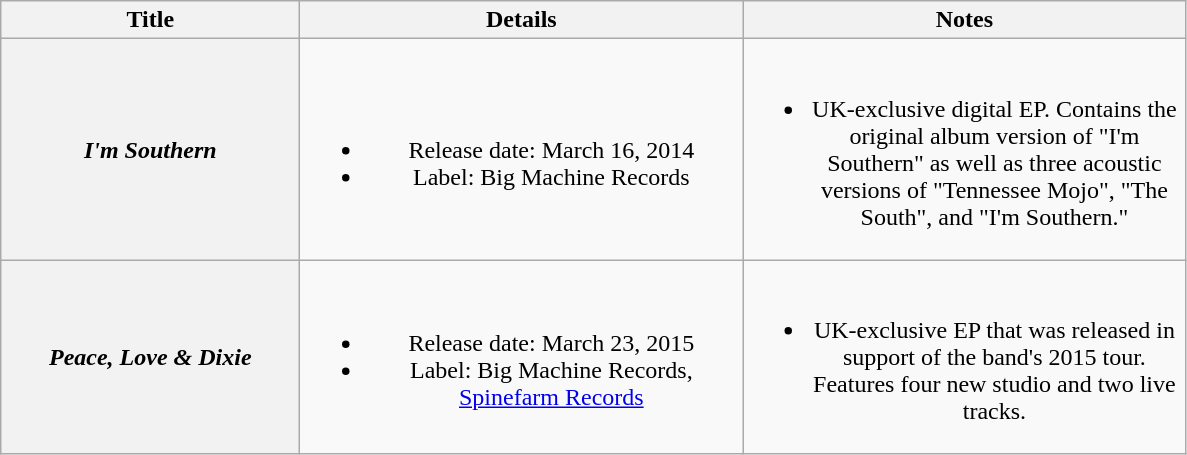<table class="wikitable plainrowheaders" style="text-align:center;">
<tr>
<th style="width:12em;">Title</th>
<th style="width:18em;">Details</th>
<th style="width:18em;">Notes</th>
</tr>
<tr>
<th scope="row"><em>I'm Southern</em></th>
<td><br><ul><li>Release date: March 16, 2014</li><li>Label: Big Machine Records</li></ul></td>
<td><br><ul><li>UK-exclusive digital EP. Contains the original album version of "I'm Southern" as well as three acoustic versions of "Tennessee Mojo", "The South", and "I'm Southern."</li></ul></td>
</tr>
<tr>
<th scope="row"><em>Peace, Love & Dixie</em></th>
<td><br><ul><li>Release date: March 23, 2015</li><li>Label: Big Machine Records, <a href='#'>Spinefarm Records</a></li></ul></td>
<td><br><ul><li>UK-exclusive EP that was released in support of the band's 2015 tour.  Features four new studio and two live tracks.</li></ul></td>
</tr>
</table>
